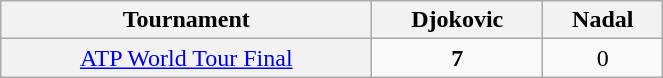<table class=wikitable style="width:35%;text-align:center">
<tr>
<th>Tournament</th>
<th>Djokovic</th>
<th>Nadal</th>
</tr>
<tr>
<td style="background:#F2F2F2"><a href='#'>ATP World Tour Final</a></td>
<td><strong>7</strong></td>
<td>0</td>
</tr>
</table>
